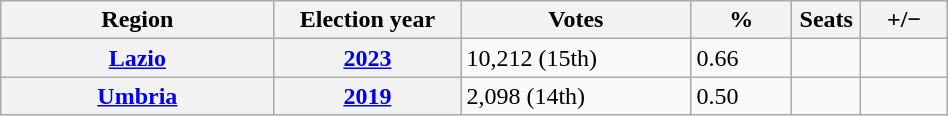<table class=wikitable style="width:50%; border:1px #AAAAFF solid">
<tr>
<th width=19%>Region</th>
<th width=13%>Election year</th>
<th width=16%>Votes</th>
<th width=7%>%</th>
<th width=1%>Seats</th>
<th width=6%>+/−</th>
</tr>
<tr>
<th><a href='#'>Lazio</a></th>
<th><a href='#'>2023</a></th>
<td>10,212 (15th)</td>
<td>0.66</td>
<td></td>
<td></td>
</tr>
<tr>
<th><a href='#'>Umbria</a></th>
<th><a href='#'>2019</a></th>
<td>2,098 (14th)</td>
<td>0.50</td>
<td></td>
<td></td>
</tr>
</table>
